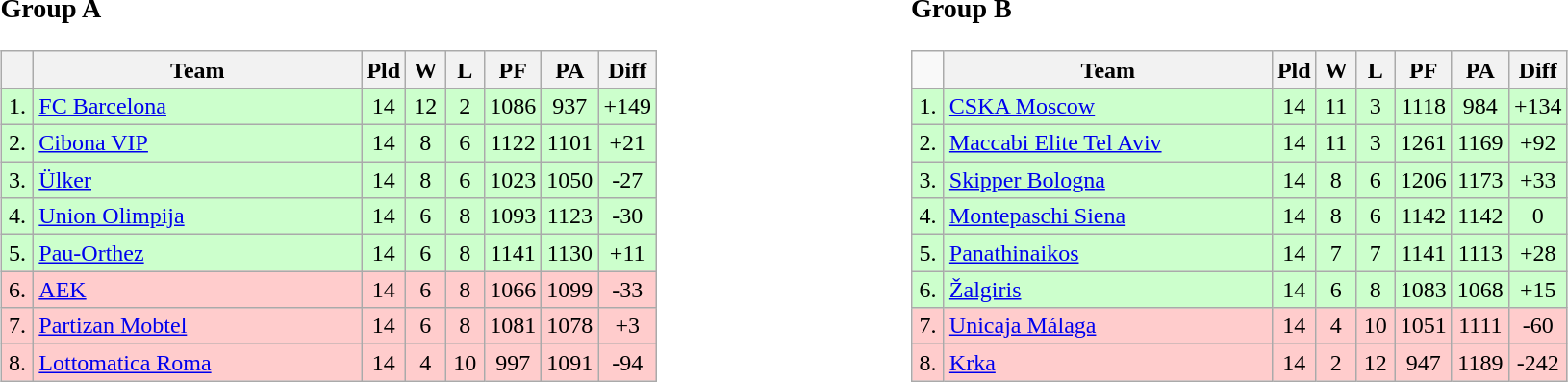<table>
<tr>
<td style="vertical-align:top; width:33%;"><br><h3>Group A</h3><table class=wikitable style="text-align:center">
<tr>
<th width=15></th>
<th width=220>Team</th>
<th width=20>Pld</th>
<th width=20>W</th>
<th width=20>L</th>
<th width=20>PF</th>
<th width=20>PA</th>
<th width=30>Diff</th>
</tr>
<tr bgcolor=#ccffcc>
<td>1.</td>
<td align=left> <a href='#'>FC Barcelona</a></td>
<td>14</td>
<td>12</td>
<td>2</td>
<td>1086</td>
<td>937</td>
<td>+149</td>
</tr>
<tr bgcolor=#ccffcc>
<td>2.</td>
<td align=left> <a href='#'>Cibona VIP</a></td>
<td>14</td>
<td>8</td>
<td>6</td>
<td>1122</td>
<td>1101</td>
<td>+21</td>
</tr>
<tr bgcolor=#ccffcc>
<td>3.</td>
<td align=left> <a href='#'>Ülker</a></td>
<td>14</td>
<td>8</td>
<td>6</td>
<td>1023</td>
<td>1050</td>
<td>-27</td>
</tr>
<tr bgcolor=#ccffcc>
<td>4.</td>
<td align=left> <a href='#'>Union Olimpija</a></td>
<td>14</td>
<td>6</td>
<td>8</td>
<td>1093</td>
<td>1123</td>
<td>-30</td>
</tr>
<tr bgcolor=#ccffcc>
<td>5.</td>
<td align=left> <a href='#'>Pau-Orthez</a></td>
<td>14</td>
<td>6</td>
<td>8</td>
<td>1141</td>
<td>1130</td>
<td>+11</td>
</tr>
<tr bgcolor=#ffcccc>
<td>6.</td>
<td align=left> <a href='#'>AEK</a></td>
<td>14</td>
<td>6</td>
<td>8</td>
<td>1066</td>
<td>1099</td>
<td>-33</td>
</tr>
<tr bgcolor=#ffcccc>
<td>7.</td>
<td align=left> <a href='#'>Partizan Mobtel</a></td>
<td>14</td>
<td>6</td>
<td>8</td>
<td>1081</td>
<td>1078</td>
<td>+3</td>
</tr>
<tr bgcolor=#ffcccc>
<td>8.</td>
<td align=left> <a href='#'>Lottomatica Roma</a></td>
<td>14</td>
<td>4</td>
<td>10</td>
<td>997</td>
<td>1091</td>
<td>-94</td>
</tr>
</table>
</td>
<td style="vertical-align:top; width:33%;"><br><h3>Group B</h3><table class=wikitable style="text-align:center">
<tr>
<td width=15></td>
<th width=220>Team</th>
<th width=20>Pld</th>
<th width=20>W</th>
<th width=20>L</th>
<th width=20>PF</th>
<th width=20>PA</th>
<th width=30>Diff</th>
</tr>
<tr bgcolor=#ccffcc>
<td>1.</td>
<td align=left> <a href='#'>CSKA Moscow</a></td>
<td>14</td>
<td>11</td>
<td>3</td>
<td>1118</td>
<td>984</td>
<td>+134</td>
</tr>
<tr bgcolor=#ccffcc>
<td>2.</td>
<td align=left> <a href='#'>Maccabi Elite Tel Aviv</a></td>
<td>14</td>
<td>11</td>
<td>3</td>
<td>1261</td>
<td>1169</td>
<td>+92</td>
</tr>
<tr bgcolor=#ccffcc>
<td>3.</td>
<td align=left> <a href='#'>Skipper Bologna</a></td>
<td>14</td>
<td>8</td>
<td>6</td>
<td>1206</td>
<td>1173</td>
<td>+33</td>
</tr>
<tr bgcolor=#ccffcc>
<td>4.</td>
<td align=left> <a href='#'>Montepaschi Siena</a></td>
<td>14</td>
<td>8</td>
<td>6</td>
<td>1142</td>
<td>1142</td>
<td>0</td>
</tr>
<tr bgcolor=#ccffcc>
<td>5.</td>
<td align=left> <a href='#'>Panathinaikos</a></td>
<td>14</td>
<td>7</td>
<td>7</td>
<td>1141</td>
<td>1113</td>
<td>+28</td>
</tr>
<tr bgcolor=#ccffcc>
<td>6.</td>
<td align=left> <a href='#'>Žalgiris</a></td>
<td>14</td>
<td>6</td>
<td>8</td>
<td>1083</td>
<td>1068</td>
<td>+15</td>
</tr>
<tr bgcolor=#ffcccc>
<td>7.</td>
<td align=left> <a href='#'>Unicaja Málaga</a></td>
<td>14</td>
<td>4</td>
<td>10</td>
<td>1051</td>
<td>1111</td>
<td>-60</td>
</tr>
<tr bgcolor=#ffcccc>
<td>8.</td>
<td align=left> <a href='#'>Krka</a></td>
<td>14</td>
<td>2</td>
<td>12</td>
<td>947</td>
<td>1189</td>
<td>-242</td>
</tr>
</table>
</td>
</tr>
</table>
